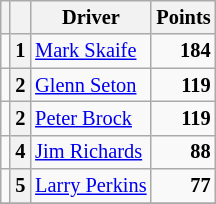<table class="wikitable" style="font-size: 85%;">
<tr>
<th></th>
<th></th>
<th>Driver</th>
<th>Points</th>
</tr>
<tr>
<td align="left"></td>
<th>1</th>
<td> <a href='#'>Mark Skaife</a></td>
<td align="right"><strong>184</strong></td>
</tr>
<tr>
<td align="left"></td>
<th>2</th>
<td> <a href='#'>Glenn Seton</a></td>
<td align="right"><strong>119</strong></td>
</tr>
<tr>
<td align="left"></td>
<th>2</th>
<td> <a href='#'>Peter Brock</a></td>
<td align="right"><strong>119</strong></td>
</tr>
<tr>
<td align="left"></td>
<th>4</th>
<td> <a href='#'>Jim Richards</a></td>
<td align="right"><strong>88</strong></td>
</tr>
<tr>
<td align="left"></td>
<th>5</th>
<td> <a href='#'>Larry Perkins</a></td>
<td align="right"><strong>77</strong></td>
</tr>
<tr>
</tr>
</table>
